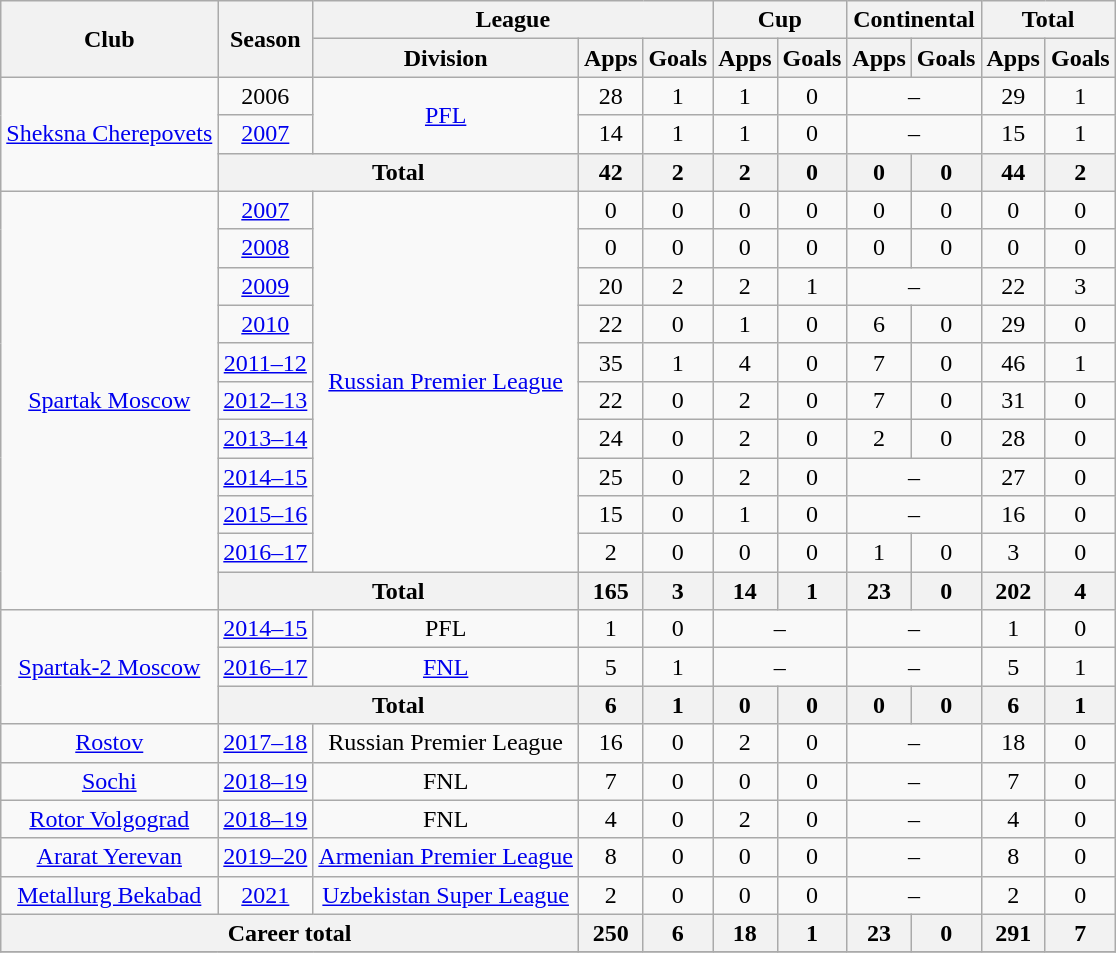<table class="wikitable" style="text-align: center;">
<tr>
<th rowspan=2>Club</th>
<th rowspan=2>Season</th>
<th colspan=3>League</th>
<th colspan=2>Cup</th>
<th colspan=2>Continental</th>
<th colspan=2>Total</th>
</tr>
<tr>
<th>Division</th>
<th>Apps</th>
<th>Goals</th>
<th>Apps</th>
<th>Goals</th>
<th>Apps</th>
<th>Goals</th>
<th>Apps</th>
<th>Goals</th>
</tr>
<tr>
<td rowspan=3><a href='#'>Sheksna Cherepovets</a></td>
<td>2006</td>
<td rowspan=2><a href='#'>PFL</a></td>
<td>28</td>
<td>1</td>
<td>1</td>
<td>0</td>
<td colspan=2>–</td>
<td>29</td>
<td>1</td>
</tr>
<tr>
<td><a href='#'>2007</a></td>
<td>14</td>
<td>1</td>
<td>1</td>
<td>0</td>
<td colspan=2>–</td>
<td>15</td>
<td>1</td>
</tr>
<tr>
<th colspan=2>Total</th>
<th>42</th>
<th>2</th>
<th>2</th>
<th>0</th>
<th>0</th>
<th>0</th>
<th>44</th>
<th>2</th>
</tr>
<tr>
<td rowspan=11><a href='#'>Spartak Moscow</a></td>
<td><a href='#'>2007</a></td>
<td rowspan=10><a href='#'>Russian Premier League</a></td>
<td>0</td>
<td>0</td>
<td>0</td>
<td>0</td>
<td>0</td>
<td>0</td>
<td>0</td>
<td>0</td>
</tr>
<tr>
<td><a href='#'>2008</a></td>
<td>0</td>
<td>0</td>
<td>0</td>
<td>0</td>
<td>0</td>
<td>0</td>
<td>0</td>
<td>0</td>
</tr>
<tr>
<td><a href='#'>2009</a></td>
<td>20</td>
<td>2</td>
<td>2</td>
<td>1</td>
<td colspan=2>–</td>
<td>22</td>
<td>3</td>
</tr>
<tr>
<td><a href='#'>2010</a></td>
<td>22</td>
<td>0</td>
<td>1</td>
<td>0</td>
<td>6</td>
<td>0</td>
<td>29</td>
<td>0</td>
</tr>
<tr>
<td><a href='#'>2011–12</a></td>
<td>35</td>
<td>1</td>
<td>4</td>
<td>0</td>
<td>7</td>
<td>0</td>
<td>46</td>
<td>1</td>
</tr>
<tr>
<td><a href='#'>2012–13</a></td>
<td>22</td>
<td>0</td>
<td>2</td>
<td>0</td>
<td>7</td>
<td>0</td>
<td>31</td>
<td>0</td>
</tr>
<tr>
<td><a href='#'>2013–14</a></td>
<td>24</td>
<td>0</td>
<td>2</td>
<td>0</td>
<td>2</td>
<td>0</td>
<td>28</td>
<td>0</td>
</tr>
<tr>
<td><a href='#'>2014–15</a></td>
<td>25</td>
<td>0</td>
<td>2</td>
<td>0</td>
<td colspan=2>–</td>
<td>27</td>
<td>0</td>
</tr>
<tr>
<td><a href='#'>2015–16</a></td>
<td>15</td>
<td>0</td>
<td>1</td>
<td>0</td>
<td colspan=2>–</td>
<td>16</td>
<td>0</td>
</tr>
<tr>
<td><a href='#'>2016–17</a></td>
<td>2</td>
<td>0</td>
<td>0</td>
<td>0</td>
<td>1</td>
<td>0</td>
<td>3</td>
<td>0</td>
</tr>
<tr>
<th colspan=2>Total</th>
<th>165</th>
<th>3</th>
<th>14</th>
<th>1</th>
<th>23</th>
<th>0</th>
<th>202</th>
<th>4</th>
</tr>
<tr>
<td rowspan=3><a href='#'>Spartak-2 Moscow</a></td>
<td><a href='#'>2014–15</a></td>
<td>PFL</td>
<td>1</td>
<td>0</td>
<td colspan=2>–</td>
<td colspan=2>–</td>
<td>1</td>
<td>0</td>
</tr>
<tr>
<td><a href='#'>2016–17</a></td>
<td><a href='#'>FNL</a></td>
<td>5</td>
<td>1</td>
<td colspan=2>–</td>
<td colspan=2>–</td>
<td>5</td>
<td>1</td>
</tr>
<tr>
<th colspan=2>Total</th>
<th>6</th>
<th>1</th>
<th>0</th>
<th>0</th>
<th>0</th>
<th>0</th>
<th>6</th>
<th>1</th>
</tr>
<tr>
<td><a href='#'>Rostov</a></td>
<td><a href='#'>2017–18</a></td>
<td>Russian Premier League</td>
<td>16</td>
<td>0</td>
<td>2</td>
<td>0</td>
<td colspan=2>–</td>
<td>18</td>
<td>0</td>
</tr>
<tr>
<td><a href='#'>Sochi</a></td>
<td><a href='#'>2018–19</a></td>
<td>FNL</td>
<td>7</td>
<td>0</td>
<td>0</td>
<td>0</td>
<td colspan=2>–</td>
<td>7</td>
<td>0</td>
</tr>
<tr>
<td><a href='#'>Rotor Volgograd</a></td>
<td><a href='#'>2018–19</a></td>
<td>FNL</td>
<td>4</td>
<td>0</td>
<td>2</td>
<td>0</td>
<td colspan=2>–</td>
<td>4</td>
<td>0</td>
</tr>
<tr>
<td><a href='#'>Ararat Yerevan</a></td>
<td><a href='#'>2019–20</a></td>
<td><a href='#'>Armenian Premier League</a></td>
<td>8</td>
<td>0</td>
<td>0</td>
<td>0</td>
<td colspan=2>–</td>
<td>8</td>
<td>0</td>
</tr>
<tr>
<td><a href='#'>Metallurg Bekabad</a></td>
<td><a href='#'>2021</a></td>
<td><a href='#'>Uzbekistan Super League</a></td>
<td>2</td>
<td>0</td>
<td>0</td>
<td>0</td>
<td colspan=2>–</td>
<td>2</td>
<td>0</td>
</tr>
<tr>
<th colspan=3>Career total</th>
<th>250</th>
<th>6</th>
<th>18</th>
<th>1</th>
<th>23</th>
<th>0</th>
<th>291</th>
<th>7</th>
</tr>
<tr>
</tr>
</table>
